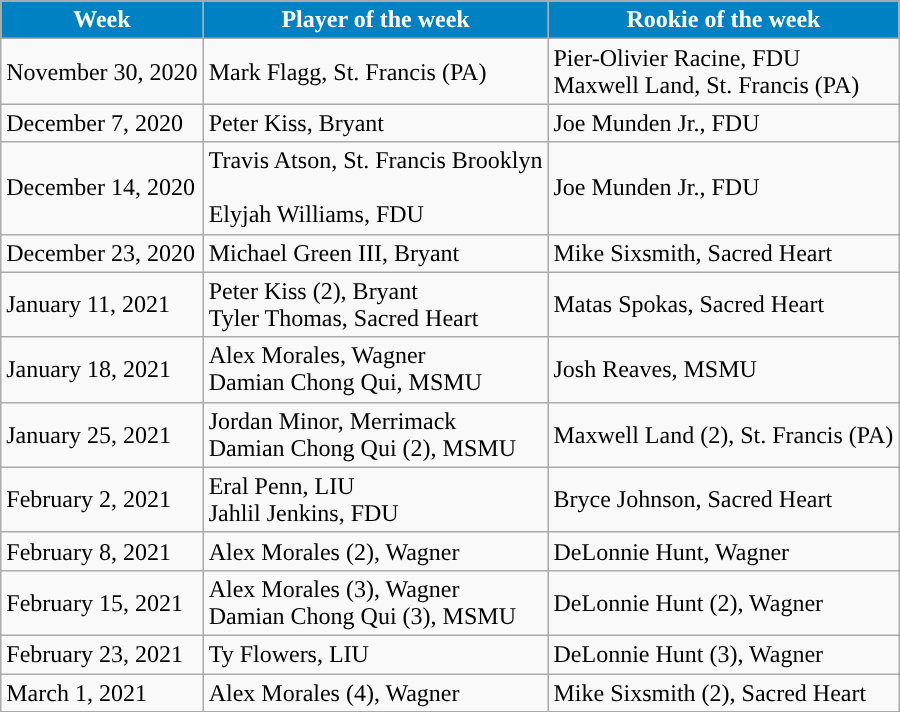<table class="wikitable" border="1">
<tr>
<th align="center" style="background:#0081C4; color:#FFFFFF;">Week</th>
<th align="center" style="background:#0081C4; color:#FFFFFF;">Player of the week</th>
<th align="center" style="background:#0081C4; color:#FFFFFF;">Rookie of the week</th>
</tr>
<tr>
<td>November 30, 2020</td>
<td>Mark Flagg, St. Francis (PA)</td>
<td>Pier-Olivier Racine, FDU <br> Maxwell Land, St. Francis (PA)</td>
</tr>
<tr>
<td>December 7, 2020</td>
<td>Peter Kiss, Bryant</td>
<td>Joe Munden Jr.,  FDU</td>
</tr>
<tr>
<td>December 14, 2020</td>
<td>Travis Atson, St. Francis Brooklyn <br><br>Elyjah Williams, FDU</td>
<td>Joe Munden Jr.,  FDU</td>
</tr>
<tr>
<td>December 23, 2020</td>
<td>Michael Green III, Bryant</td>
<td>Mike Sixsmith, Sacred Heart</td>
</tr>
<tr>
<td>January 11, 2021</td>
<td>Peter Kiss (2), Bryant <br> Tyler Thomas, Sacred Heart</td>
<td>Matas Spokas, Sacred Heart</td>
</tr>
<tr>
<td>January 18, 2021</td>
<td>Alex Morales, Wagner <br> Damian Chong Qui, MSMU</td>
<td>Josh Reaves, MSMU</td>
</tr>
<tr>
<td>January 25, 2021</td>
<td>Jordan Minor, Merrimack <br> Damian Chong Qui (2), MSMU</td>
<td>Maxwell Land (2), St. Francis (PA)</td>
</tr>
<tr>
<td>February 2, 2021</td>
<td>Eral Penn, LIU <br> Jahlil Jenkins, FDU</td>
<td>Bryce Johnson, Sacred Heart</td>
</tr>
<tr>
<td>February 8, 2021</td>
<td>Alex Morales (2), Wagner</td>
<td>DeLonnie Hunt, Wagner</td>
</tr>
<tr>
<td>February 15, 2021</td>
<td>Alex Morales (3), Wagner <br> Damian Chong Qui (3), MSMU</td>
<td>DeLonnie Hunt (2), Wagner</td>
</tr>
<tr>
<td>February 23, 2021</td>
<td>Ty Flowers, LIU</td>
<td>DeLonnie Hunt (3), Wagner</td>
</tr>
<tr>
<td>March 1, 2021</td>
<td>Alex Morales (4), Wagner</td>
<td>Mike Sixsmith (2), Sacred Heart</td>
</tr>
<tr>
</tr>
</table>
